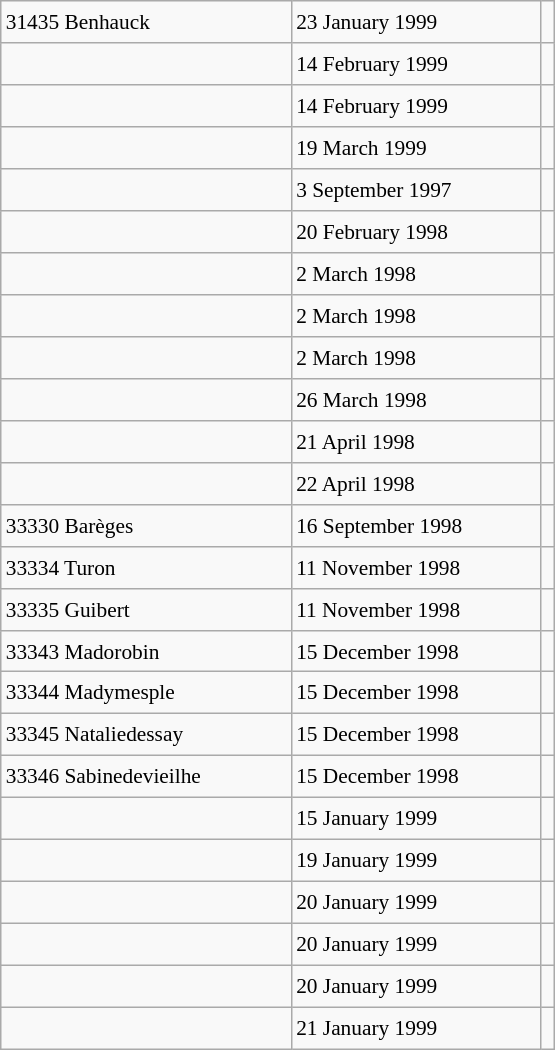<table class="wikitable" style="font-size: 89%; float: left; width: 26em; margin-right: 1em; height: 700px">
<tr>
<td>31435 Benhauck</td>
<td>23 January 1999</td>
<td></td>
</tr>
<tr>
<td></td>
<td>14 February 1999</td>
<td></td>
</tr>
<tr>
<td></td>
<td>14 February 1999</td>
<td></td>
</tr>
<tr>
<td></td>
<td>19 March 1999</td>
<td></td>
</tr>
<tr>
<td></td>
<td>3 September 1997</td>
<td></td>
</tr>
<tr>
<td></td>
<td>20 February 1998</td>
<td></td>
</tr>
<tr>
<td></td>
<td>2 March 1998</td>
<td></td>
</tr>
<tr>
<td></td>
<td>2 March 1998</td>
<td></td>
</tr>
<tr>
<td></td>
<td>2 March 1998</td>
<td></td>
</tr>
<tr>
<td></td>
<td>26 March 1998</td>
<td></td>
</tr>
<tr>
<td></td>
<td>21 April 1998</td>
<td></td>
</tr>
<tr>
<td></td>
<td>22 April 1998</td>
<td></td>
</tr>
<tr>
<td>33330 Barèges</td>
<td>16 September 1998</td>
<td></td>
</tr>
<tr>
<td>33334 Turon</td>
<td>11 November 1998</td>
<td></td>
</tr>
<tr>
<td>33335 Guibert</td>
<td>11 November 1998</td>
<td></td>
</tr>
<tr>
<td>33343 Madorobin</td>
<td>15 December 1998</td>
<td></td>
</tr>
<tr>
<td>33344 Madymesple</td>
<td>15 December 1998</td>
<td></td>
</tr>
<tr>
<td>33345 Nataliedessay</td>
<td>15 December 1998</td>
<td></td>
</tr>
<tr>
<td>33346 Sabinedevieilhe</td>
<td>15 December 1998</td>
<td></td>
</tr>
<tr>
<td></td>
<td>15 January 1999</td>
<td></td>
</tr>
<tr>
<td></td>
<td>19 January 1999</td>
<td></td>
</tr>
<tr>
<td></td>
<td>20 January 1999</td>
<td></td>
</tr>
<tr>
<td></td>
<td>20 January 1999</td>
<td></td>
</tr>
<tr>
<td></td>
<td>20 January 1999</td>
<td></td>
</tr>
<tr>
<td></td>
<td>21 January 1999</td>
<td></td>
</tr>
</table>
